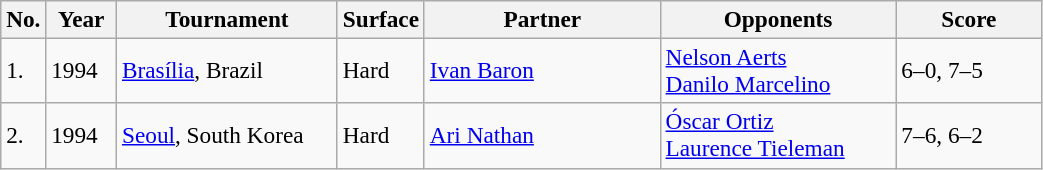<table class="sortable wikitable" style=font-size:97%>
<tr>
<th style="width:20px" class="unsortable">No.</th>
<th style="width:40px">Year</th>
<th style="width:140px">Tournament</th>
<th style="width:50px">Surface</th>
<th style="width:150px">Partner</th>
<th style="width:150px">Opponents</th>
<th style="width:90px" class="unsortable">Score</th>
</tr>
<tr>
<td>1.</td>
<td>1994</td>
<td><a href='#'>Brasília</a>, Brazil</td>
<td>Hard</td>
<td> <a href='#'>Ivan Baron</a></td>
<td> <a href='#'>Nelson Aerts</a><br> <a href='#'>Danilo Marcelino</a></td>
<td>6–0, 7–5</td>
</tr>
<tr>
<td>2.</td>
<td>1994</td>
<td><a href='#'>Seoul</a>, South Korea</td>
<td>Hard</td>
<td> <a href='#'>Ari Nathan</a></td>
<td> <a href='#'>Óscar Ortiz</a><br> <a href='#'>Laurence Tieleman</a></td>
<td>7–6, 6–2</td>
</tr>
</table>
